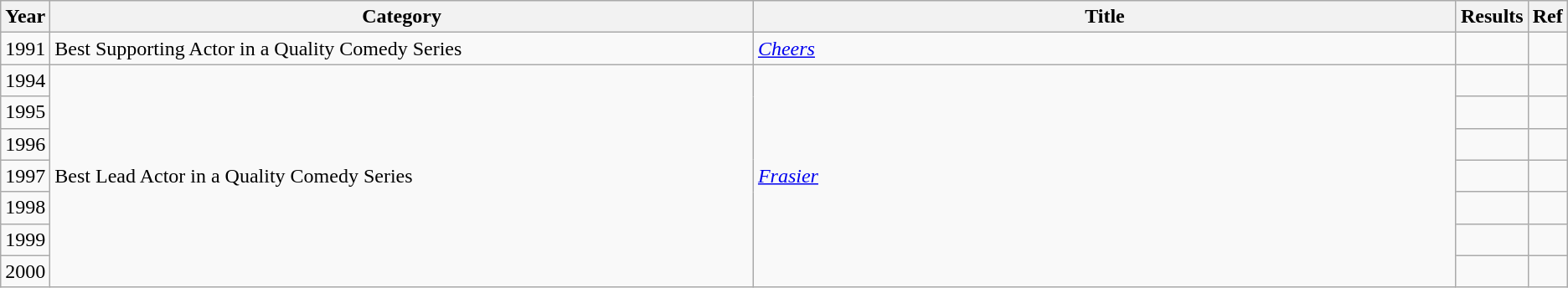<table class="wikitable">
<tr>
<th scope="col" style="width:1em;">Year</th>
<th scope="col" style="width:35em;">Category</th>
<th scope="col" style="width:35em;">Title</th>
<th scope="col" style="width:1em;">Results</th>
<th scope="col" style="width:1em;">Ref</th>
</tr>
<tr>
<td>1991</td>
<td>Best Supporting Actor in a Quality Comedy Series</td>
<td><em><a href='#'>Cheers</a></em></td>
<td></td>
<td></td>
</tr>
<tr>
<td>1994</td>
<td rowspan="7">Best Lead Actor in a Quality Comedy Series</td>
<td rowspan="7"><em><a href='#'>Frasier</a></em></td>
<td></td>
<td></td>
</tr>
<tr>
<td>1995</td>
<td></td>
<td></td>
</tr>
<tr>
<td>1996</td>
<td></td>
<td></td>
</tr>
<tr>
<td>1997</td>
<td></td>
<td></td>
</tr>
<tr>
<td>1998</td>
<td></td>
<td></td>
</tr>
<tr>
<td>1999</td>
<td></td>
<td></td>
</tr>
<tr>
<td>2000</td>
<td></td>
<td></td>
</tr>
</table>
